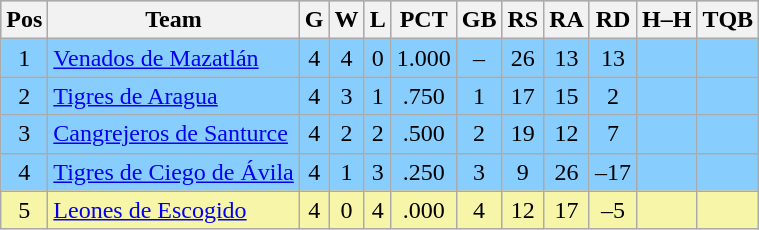<table class="wikitable sortable" style="text-align: center;">
<tr align=center bgcolor="lightsteelblue">
<th align="center">Pos</th>
<th align="center">Team</th>
<th align="center">G</th>
<th align="center">W</th>
<th align="center">L</th>
<th align="center">PCT</th>
<th align="center">GB</th>
<th align="center">RS</th>
<th align="center">RA</th>
<th align="center">RD</th>
<th align="center">H–H</th>
<th align="center">TQB</th>
</tr>
<tr align=center  bgcolor=#87CEFF>
<td>1</td>
<td align="left"> <a href='#'>Venados de Mazatlán</a></td>
<td>4</td>
<td>4</td>
<td>0</td>
<td>1.000</td>
<td>–</td>
<td>26</td>
<td>13</td>
<td>13</td>
<td></td>
<td></td>
</tr>
<tr align=center  bgcolor=#87CEFF>
<td>2</td>
<td align="left"> <a href='#'>Tigres de Aragua</a></td>
<td>4</td>
<td>3</td>
<td>1</td>
<td>.750</td>
<td>1</td>
<td>17</td>
<td>15</td>
<td>2</td>
<td></td>
<td></td>
</tr>
<tr align=center bgcolor=#87CEFF>
<td>3</td>
<td align="left"> <a href='#'>Cangrejeros de Santurce</a></td>
<td>4</td>
<td>2</td>
<td>2</td>
<td>.500</td>
<td>2</td>
<td>19</td>
<td>12</td>
<td>7</td>
<td></td>
<td></td>
</tr>
<tr align=center bgcolor=#87CEFF>
<td>4</td>
<td align="left"> <a href='#'>Tigres de Ciego de Ávila</a></td>
<td>4</td>
<td>1</td>
<td>3</td>
<td>.250</td>
<td>3</td>
<td>9</td>
<td>26</td>
<td>–17</td>
<td></td>
<td></td>
</tr>
<tr align=center bgcolor=#F7F6A8>
<td>5</td>
<td align="left"> <a href='#'>Leones de Escogido</a></td>
<td>4</td>
<td>0</td>
<td>4</td>
<td>.000</td>
<td>4</td>
<td>12</td>
<td>17</td>
<td>–5</td>
<td></td>
<td></td>
</tr>
</table>
